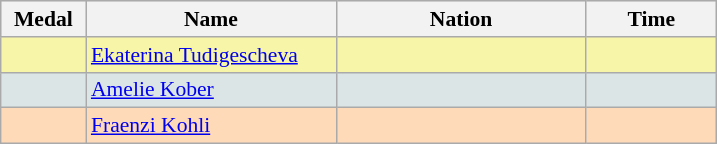<table class=wikitable style="border:1px solid #AAAAAA;font-size:90%">
<tr bgcolor="#E4E4E4">
<th width=50>Medal</th>
<th width=160>Name</th>
<th width=160>Nation</th>
<th width=80>Time</th>
</tr>
<tr bgcolor="#F7F6A8">
<td align="center"></td>
<td><a href='#'>Ekaterina Tudigescheva</a></td>
<td></td>
<td align="center"></td>
</tr>
<tr bgcolor="#DCE5E5">
<td align="center"></td>
<td><a href='#'>Amelie Kober</a></td>
<td></td>
<td align="center"></td>
</tr>
<tr bgcolor="#FFDAB9">
<td align="center"></td>
<td><a href='#'>Fraenzi Kohli</a></td>
<td></td>
<td align="center"></td>
</tr>
</table>
